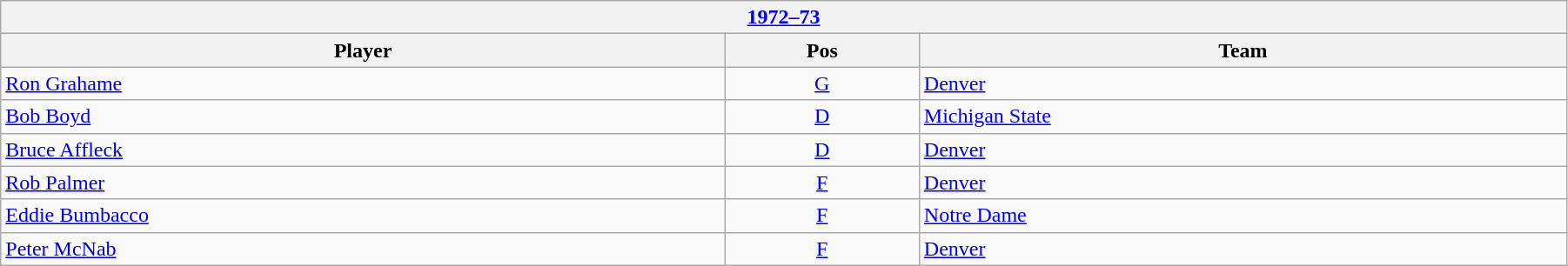<table class="wikitable" width=95%>
<tr>
<th colspan=3><a href='#'>1972–73</a></th>
</tr>
<tr>
<th>Player</th>
<th>Pos</th>
<th>Team</th>
</tr>
<tr>
<td><a href='#'>Ron Grahame</a></td>
<td align=center><a href='#'>G</a></td>
<td><a href='#'>Denver</a></td>
</tr>
<tr>
<td><a href='#'>Bob Boyd</a></td>
<td align=center><a href='#'>D</a></td>
<td><a href='#'>Michigan State</a></td>
</tr>
<tr>
<td><a href='#'>Bruce Affleck</a></td>
<td align=center><a href='#'>D</a></td>
<td><a href='#'>Denver</a></td>
</tr>
<tr>
<td><a href='#'>Rob Palmer</a></td>
<td align=center><a href='#'>F</a></td>
<td><a href='#'>Denver</a></td>
</tr>
<tr>
<td><a href='#'>Eddie Bumbacco</a></td>
<td align=center><a href='#'>F</a></td>
<td><a href='#'>Notre Dame</a></td>
</tr>
<tr>
<td><a href='#'>Peter McNab</a></td>
<td align=center><a href='#'>F</a></td>
<td><a href='#'>Denver</a></td>
</tr>
</table>
